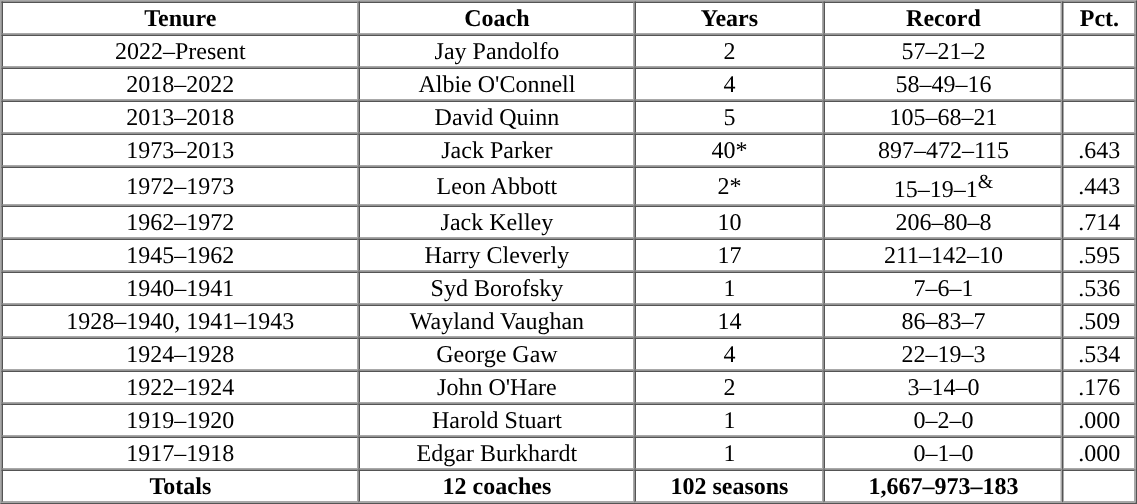<table cellpadding="1" border="1" cellspacing="0" width="60%">
<tr>
<th>Tenure</th>
<th>Coach</th>
<th>Years</th>
<th>Record</th>
<th>Pct.</th>
</tr>
<tr style="text-align:center;">
<td>2022–Present</td>
<td>Jay Pandolfo</td>
<td>2</td>
<td>57–21–2</td>
<td></td>
</tr>
<tr style="text-align:center;">
<td>2018–2022</td>
<td>Albie O'Connell</td>
<td>4</td>
<td>58–49–16</td>
<td></td>
</tr>
<tr style="text-align:center;">
<td>2013–2018</td>
<td>David Quinn</td>
<td>5</td>
<td>105–68–21</td>
<td></td>
</tr>
<tr style="text-align:center;">
<td>1973–2013</td>
<td>Jack Parker</td>
<td>40*</td>
<td>897–472–115</td>
<td>.643</td>
</tr>
<tr align=center>
<td>1972–1973</td>
<td>Leon Abbott</td>
<td>2*</td>
<td>15–19–1<sup>&</sup></td>
<td>.443</td>
</tr>
<tr style="text-align:center;">
<td>1962–1972</td>
<td>Jack Kelley</td>
<td>10</td>
<td>206–80–8</td>
<td>.714</td>
</tr>
<tr style="text-align:center;">
<td>1945–1962</td>
<td>Harry Cleverly</td>
<td>17</td>
<td>211–142–10</td>
<td>.595</td>
</tr>
<tr style="text-align:center;">
<td>1940–1941</td>
<td>Syd Borofsky</td>
<td>1</td>
<td>7–6–1</td>
<td>.536</td>
</tr>
<tr style="text-align:center;">
<td>1928–1940, 1941–1943</td>
<td>Wayland Vaughan</td>
<td>14</td>
<td>86–83–7</td>
<td>.509</td>
</tr>
<tr style="text-align:center;">
<td>1924–1928</td>
<td>George Gaw</td>
<td>4</td>
<td>22–19–3</td>
<td>.534</td>
</tr>
<tr style="text-align:center;">
<td>1922–1924</td>
<td>John O'Hare</td>
<td>2</td>
<td>3–14–0</td>
<td>.176</td>
</tr>
<tr style="text-align:center;">
<td>1919–1920</td>
<td>Harold Stuart</td>
<td>1</td>
<td>0–2–0</td>
<td>.000</td>
</tr>
<tr style="text-align:center;">
<td>1917–1918</td>
<td>Edgar Burkhardt</td>
<td>1</td>
<td>0–1–0</td>
<td>.000</td>
</tr>
<tr style="text-align:center;">
<th>Totals</th>
<th>12 coaches</th>
<th>102 seasons</th>
<th>1,667–973–183</th>
<th></th>
</tr>
</table>
